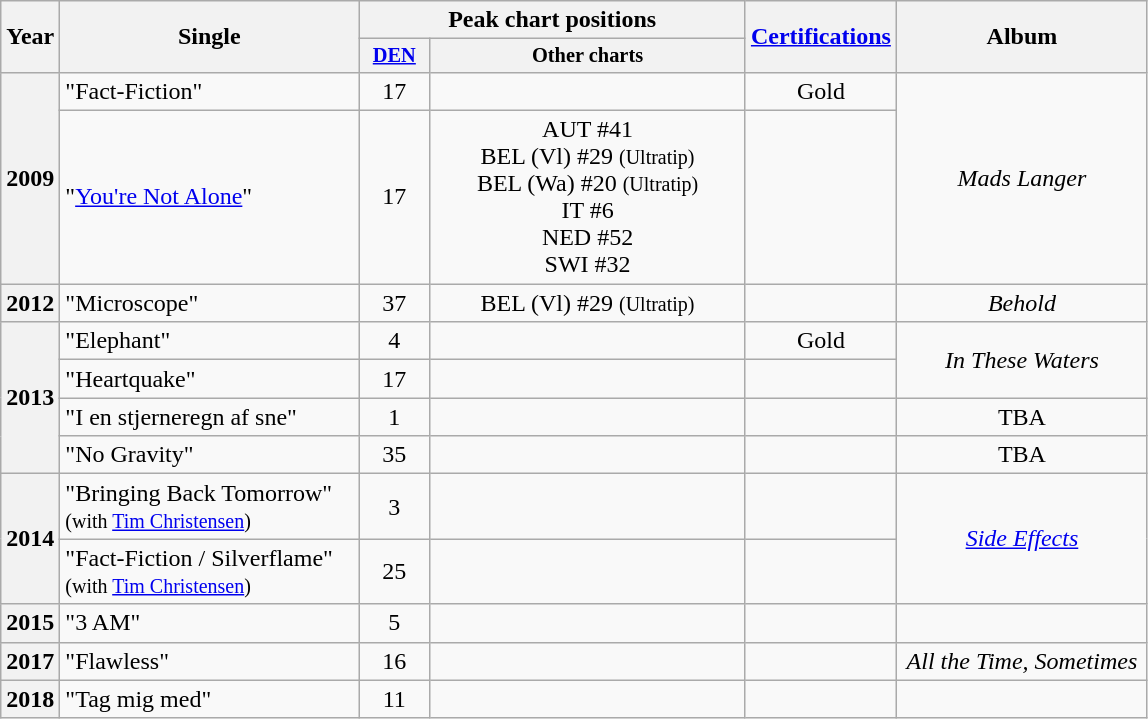<table class="wikitable plainrowheaders" style="text-align:center;" border="1">
<tr>
<th scope="col" rowspan="2" style="width:2em;">Year</th>
<th scope="col" rowspan="2" style="width:12em;">Single</th>
<th scope="col" colspan="2">Peak chart positions</th>
<th scope="col" rowspan="2" style="width:5em;"><a href='#'>Certifications</a></th>
<th scope="col" rowspan="2" style="width:10em;">Album</th>
</tr>
<tr>
<th scope="col" style="width:3em;font-size:85%;"><a href='#'>DEN</a><br></th>
<th scope="col" style="width:15em;font-size:85%;">Other charts</th>
</tr>
<tr>
<th rowspan=2>2009</th>
<td style="text-align:left;">"Fact-Fiction"</td>
<td>17</td>
<td></td>
<td>Gold</td>
<td rowspan=2><em>Mads Langer</em></td>
</tr>
<tr>
<td style="text-align:left;">"<a href='#'>You're Not Alone</a>"</td>
<td>17</td>
<td>AUT #41 <br> BEL (Vl) #29 <small>(Ultratip)</small> <br> BEL (Wa) #20 <small>(Ultratip)</small> <br> IT #6 <br> NED #52 <br> SWI #32</td>
<td></td>
</tr>
<tr>
<th>2012</th>
<td style="text-align:left;">"Microscope"</td>
<td>37</td>
<td>BEL (Vl) #29 <small>(Ultratip)</small></td>
<td></td>
<td><em>Behold</em></td>
</tr>
<tr>
<th rowspan=4>2013</th>
<td style="text-align:left;">"Elephant"</td>
<td>4</td>
<td></td>
<td>Gold</td>
<td rowspan=2><em>In These Waters</em></td>
</tr>
<tr>
<td style="text-align:left;">"Heartquake"</td>
<td>17</td>
<td></td>
<td></td>
</tr>
<tr>
<td style="text-align:left;">"I en stjerneregn af sne"</td>
<td>1</td>
<td></td>
<td></td>
<td rowspan=1>TBA</td>
</tr>
<tr>
<td style="text-align:left;">"No Gravity"</td>
<td>35</td>
<td></td>
<td></td>
<td rowspan=1>TBA</td>
</tr>
<tr>
<th rowspan=2>2014</th>
<td style="text-align:left;">"Bringing Back Tomorrow"<br><small>(with <a href='#'>Tim Christensen</a>)</small></td>
<td>3</td>
<td></td>
<td></td>
<td rowspan=2><em><a href='#'>Side Effects</a></em></td>
</tr>
<tr>
<td style="text-align:left;">"Fact-Fiction / Silverflame"<br><small>(with <a href='#'>Tim Christensen</a>)</small></td>
<td>25</td>
<td></td>
<td></td>
</tr>
<tr>
<th>2015</th>
<td style="text-align:left;">"3 AM"</td>
<td>5</td>
<td></td>
<td></td>
<td></td>
</tr>
<tr>
<th>2017</th>
<td style="text-align:left;">"Flawless"</td>
<td>16<br></td>
<td></td>
<td></td>
<td><em>All the Time, Sometimes</em></td>
</tr>
<tr>
<th>2018</th>
<td style="text-align:left;">"Tag mig med"</td>
<td>11<br></td>
<td></td>
<td></td>
<td></td>
</tr>
</table>
